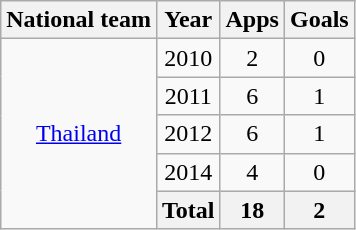<table class="wikitable" style="text-align:center">
<tr>
<th>National team</th>
<th>Year</th>
<th>Apps</th>
<th>Goals</th>
</tr>
<tr>
<td rowspan="5" valign="center"><a href='#'>Thailand</a></td>
<td>2010</td>
<td>2</td>
<td>0</td>
</tr>
<tr>
<td>2011</td>
<td>6</td>
<td>1</td>
</tr>
<tr>
<td>2012</td>
<td>6</td>
<td>1</td>
</tr>
<tr>
<td>2014</td>
<td>4</td>
<td>0</td>
</tr>
<tr>
<th>Total</th>
<th>18</th>
<th>2</th>
</tr>
</table>
